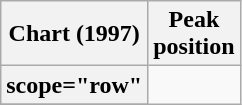<table class="wikitable sortable plainrowheaders">
<tr>
<th scope="col">Chart (1997)</th>
<th scope="col">Peak<br>position</th>
</tr>
<tr>
<th>scope="row"</th>
</tr>
<tr>
</tr>
</table>
